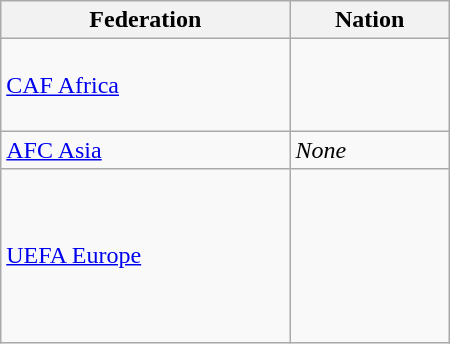<table class="wikitable" style="width:300px;">
<tr>
<th>Federation</th>
<th>Nation</th>
</tr>
<tr>
<td><a href='#'>CAF Africa</a></td>
<td><br><br><br></td>
</tr>
<tr>
<td><a href='#'>AFC Asia</a></td>
<td><em>None</em></td>
</tr>
<tr>
<td><a href='#'>UEFA Europe</a></td>
<td><br><br> <em></em><br><br><br><br></td>
</tr>
</table>
